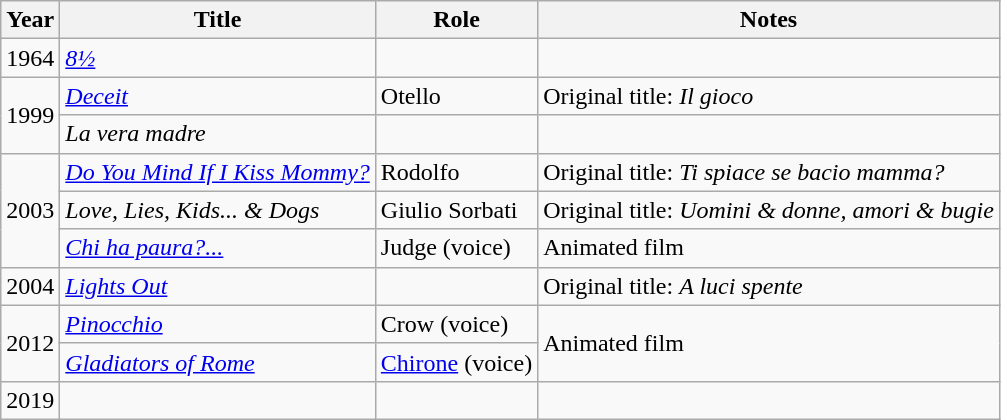<table class="wikitable plainrowheaders sortable">
<tr>
<th scope="col">Year</th>
<th scope="col">Title</th>
<th scope="col">Role</th>
<th scope="col">Notes</th>
</tr>
<tr>
<td>1964</td>
<td><em><a href='#'>8½</a></em></td>
<td></td>
<td></td>
</tr>
<tr>
<td rowspan=2>1999</td>
<td><em><a href='#'>Deceit</a></em></td>
<td>Otello</td>
<td>Original title: <em>Il gioco</em></td>
</tr>
<tr>
<td><em>La vera madre</em></td>
<td></td>
<td></td>
</tr>
<tr>
<td rowspan=3>2003</td>
<td><em><a href='#'>Do You Mind If I Kiss Mommy?</a></em></td>
<td>Rodolfo</td>
<td>Original title: <em>Ti spiace se bacio mamma?</em></td>
</tr>
<tr>
<td><em>Love, Lies, Kids... & Dogs</em></td>
<td>Giulio Sorbati</td>
<td>Original title: <em>Uomini & donne, amori & bugie</em></td>
</tr>
<tr>
<td><em><a href='#'>Chi ha paura?...</a></em></td>
<td>Judge (voice)</td>
<td>Animated film</td>
</tr>
<tr>
<td>2004</td>
<td><em><a href='#'>Lights Out</a></em></td>
<td></td>
<td>Original title: <em>A luci spente</em></td>
</tr>
<tr>
<td rowspan=2>2012</td>
<td><em><a href='#'>Pinocchio</a></em></td>
<td>Crow (voice)</td>
<td Rowspan=2>Animated film</td>
</tr>
<tr>
<td><em><a href='#'>Gladiators of Rome</a></em></td>
<td><a href='#'>Chirone</a> (voice)</td>
</tr>
<tr>
<td>2019</td>
<td><em></em></td>
<td></td>
<td></td>
</tr>
</table>
